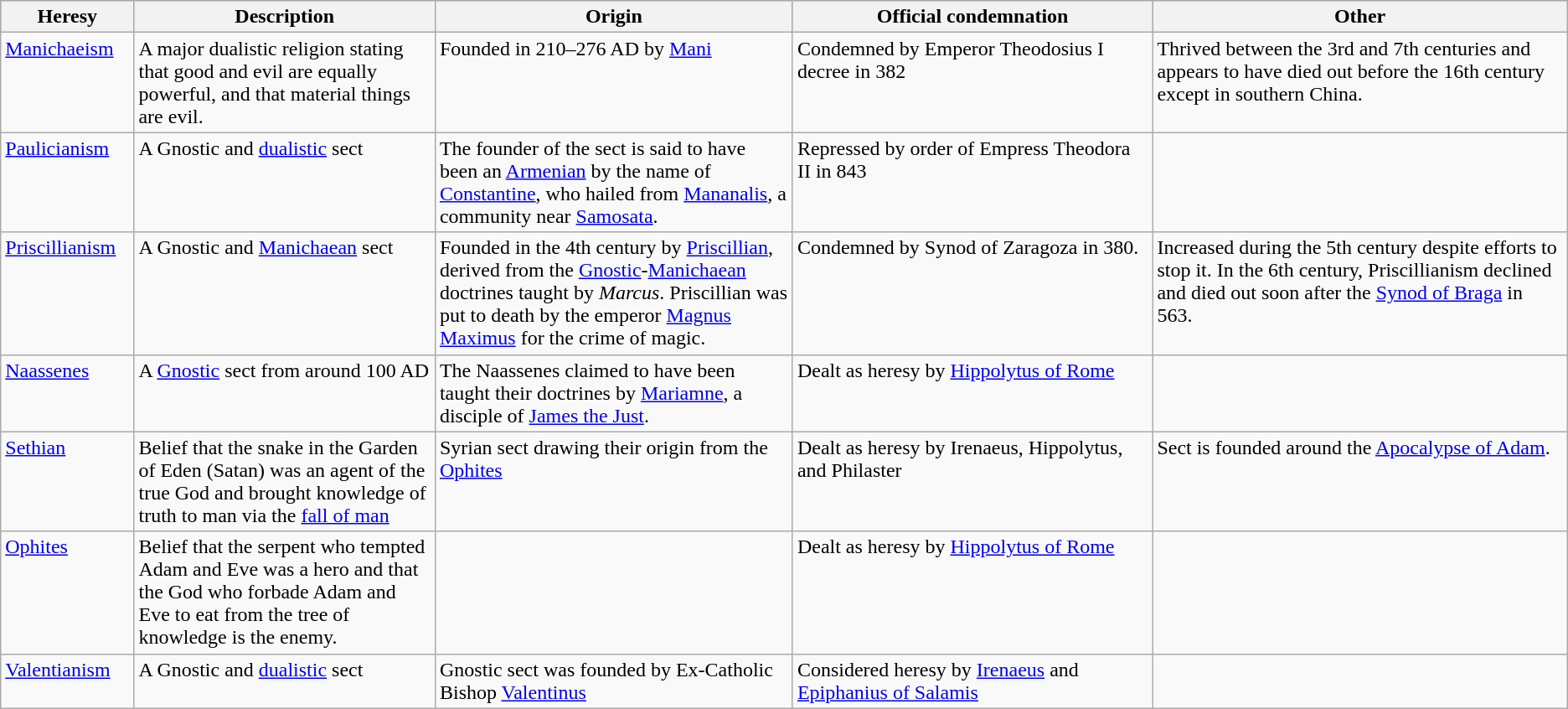<table class="wikitable">
<tr style="background:#ccc;">
<th style="width:100px;">Heresy</th>
<th style="width:250px;">Description</th>
<th style="width:300px;">Origin</th>
<th style="width:300px;">Official condemnation</th>
<th style="width:350px;">Other</th>
</tr>
<tr valign="top">
<td><a href='#'>Manichaeism</a></td>
<td>A major dualistic religion stating that good and evil are equally powerful, and that material things are evil.</td>
<td>Founded in 210–276 AD by <a href='#'>Mani</a></td>
<td>Condemned by Emperor Theodosius I decree in 382</td>
<td>Thrived between the 3rd and 7th centuries and appears to have died out before the 16th century except in southern China.</td>
</tr>
<tr valign="top">
<td><a href='#'>Paulicianism</a></td>
<td>A Gnostic and <a href='#'>dualistic</a> sect</td>
<td>The founder of the sect is said to have been an <a href='#'>Armenian</a> by the name of <a href='#'>Constantine</a>, who hailed from <a href='#'>Mananalis</a>, a community near <a href='#'>Samosata</a>.</td>
<td>Repressed by order of Empress Theodora II in 843</td>
<td></td>
</tr>
<tr valign="top">
<td><a href='#'>Priscillianism</a></td>
<td>A Gnostic and <a href='#'>Manichaean</a> sect</td>
<td>Founded in the 4th century by <a href='#'>Priscillian</a>, derived from the <a href='#'>Gnostic</a>-<a href='#'>Manichaean</a> doctrines taught by <em>Marcus</em>. Priscillian was put to death by the emperor <a href='#'>Magnus Maximus</a> for the crime of magic.</td>
<td>Condemned by Synod of Zaragoza in 380.</td>
<td>Increased during the 5th century despite efforts to stop it. In the 6th century, Priscillianism declined and died out soon after the <a href='#'>Synod of Braga</a> in 563.</td>
</tr>
<tr valign="top">
<td><a href='#'>Naassenes</a></td>
<td>A <a href='#'>Gnostic</a> sect from around 100 AD</td>
<td>The Naassenes claimed to have been taught their doctrines by <a href='#'>Mariamne</a>, a disciple of <a href='#'>James the Just</a>.</td>
<td>Dealt as heresy by <a href='#'>Hippolytus of Rome</a></td>
<td></td>
</tr>
<tr valign="top">
<td><a href='#'>Sethian</a></td>
<td>Belief that the snake in the Garden of Eden (Satan) was an agent of the true God and brought knowledge of truth to man via the <a href='#'>fall of man</a></td>
<td>Syrian sect drawing their origin from the <a href='#'>Ophites</a></td>
<td>Dealt as heresy by Irenaeus, Hippolytus, and Philaster</td>
<td>Sect is founded around the <a href='#'>Apocalypse of Adam</a>.</td>
</tr>
<tr valign="top">
<td><a href='#'>Ophites</a></td>
<td>Belief that the serpent who tempted Adam and Eve was a hero and that the God who forbade Adam and Eve to eat from the tree of knowledge is the enemy.</td>
<td></td>
<td>Dealt as heresy by <a href='#'>Hippolytus of Rome</a></td>
<td></td>
</tr>
<tr valign="top">
<td><a href='#'>Valentianism</a></td>
<td>A Gnostic and <a href='#'>dualistic</a> sect</td>
<td>Gnostic sect was founded by Ex-Catholic Bishop <a href='#'>Valentinus</a></td>
<td>Considered heresy by <a href='#'>Irenaeus</a> and <a href='#'>Epiphanius of Salamis</a></td>
<td></td>
</tr>
</table>
